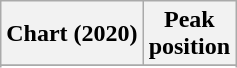<table class="wikitable sortable plainrowheaders" style="text-align:center">
<tr>
<th scope="col">Chart (2020)</th>
<th scope="col">Peak<br>position</th>
</tr>
<tr>
</tr>
<tr>
</tr>
</table>
